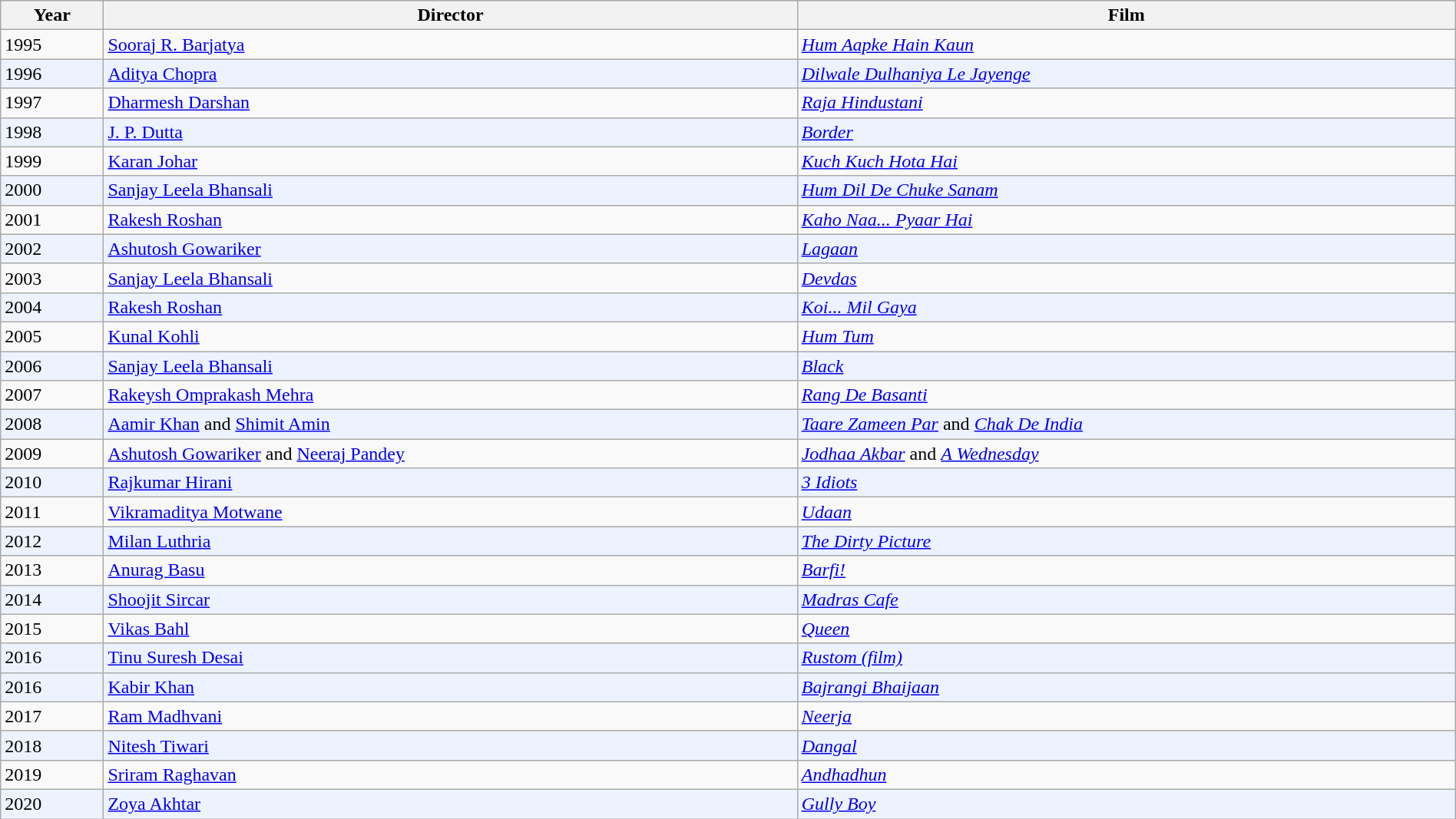<table class="wikitable" style="width:100%;">
<tr bgcolor="#d1e4fd">
<th>Year</th>
<th>Director</th>
<th>Film</th>
</tr>
<tr>
<td>1995</td>
<td><a href='#'>Sooraj R. Barjatya</a></td>
<td><em><a href='#'>Hum Aapke Hain Kaun</a></em></td>
</tr>
<tr bgcolor=#edf3fe>
<td>1996</td>
<td><a href='#'>Aditya Chopra</a></td>
<td><em><a href='#'>Dilwale Dulhaniya Le Jayenge</a></em></td>
</tr>
<tr>
<td>1997</td>
<td><a href='#'>Dharmesh Darshan</a></td>
<td><em><a href='#'>Raja Hindustani</a></em></td>
</tr>
<tr bgcolor=#edf3fe>
<td>1998</td>
<td><a href='#'>J. P. Dutta</a></td>
<td><em><a href='#'>Border</a></em></td>
</tr>
<tr>
<td>1999</td>
<td><a href='#'>Karan Johar</a></td>
<td><em><a href='#'>Kuch Kuch Hota Hai</a></em></td>
</tr>
<tr bgcolor=#edf3fe>
<td>2000</td>
<td><a href='#'>Sanjay Leela Bhansali</a></td>
<td><em><a href='#'>Hum Dil De Chuke Sanam</a></em></td>
</tr>
<tr>
<td>2001</td>
<td><a href='#'>Rakesh Roshan</a></td>
<td><em><a href='#'>Kaho Naa... Pyaar Hai</a></em></td>
</tr>
<tr bgcolor=#edf3fe>
<td>2002</td>
<td><a href='#'>Ashutosh Gowariker</a></td>
<td><em><a href='#'>Lagaan</a></em></td>
</tr>
<tr>
<td>2003</td>
<td><a href='#'>Sanjay Leela Bhansali</a></td>
<td><em><a href='#'>Devdas</a></em></td>
</tr>
<tr bgcolor=#edf3fe>
<td>2004</td>
<td><a href='#'>Rakesh Roshan</a></td>
<td><em><a href='#'>Koi... Mil Gaya</a></em></td>
</tr>
<tr>
<td>2005</td>
<td><a href='#'>Kunal Kohli</a></td>
<td><em><a href='#'>Hum Tum</a></em></td>
</tr>
<tr bgcolor=#edf3fe>
<td>2006</td>
<td><a href='#'>Sanjay Leela Bhansali</a></td>
<td><em><a href='#'>Black</a></em></td>
</tr>
<tr>
<td>2007</td>
<td><a href='#'>Rakeysh Omprakash Mehra</a></td>
<td><em><a href='#'>Rang De Basanti</a></em></td>
</tr>
<tr bgcolor=#edf3fe>
<td>2008</td>
<td><a href='#'>Aamir Khan</a> and <a href='#'>Shimit Amin</a></td>
<td><em><a href='#'>Taare Zameen Par</a></em> and <em><a href='#'>Chak De India</a></em></td>
</tr>
<tr>
<td>2009</td>
<td><a href='#'>Ashutosh Gowariker</a> and <a href='#'>Neeraj Pandey</a></td>
<td><em><a href='#'>Jodhaa Akbar</a></em> and <em><a href='#'>A Wednesday</a></em></td>
</tr>
<tr bgcolor=#edf3fe>
<td>2010</td>
<td><a href='#'>Rajkumar Hirani</a></td>
<td><em><a href='#'>3 Idiots</a></em></td>
</tr>
<tr>
<td>2011</td>
<td><a href='#'>Vikramaditya Motwane</a></td>
<td><em><a href='#'>Udaan</a></em></td>
</tr>
<tr bgcolor=#edf3fe>
<td>2012</td>
<td><a href='#'>Milan Luthria</a></td>
<td><em><a href='#'>The Dirty Picture</a></em></td>
</tr>
<tr>
<td>2013</td>
<td><a href='#'>Anurag Basu</a></td>
<td><em><a href='#'>Barfi!</a></em></td>
</tr>
<tr bgcolor=#edf3fe>
<td>2014</td>
<td><a href='#'>Shoojit Sircar</a></td>
<td><em><a href='#'>Madras Cafe</a></em></td>
</tr>
<tr>
<td>2015</td>
<td><a href='#'>Vikas Bahl</a></td>
<td><em><a href='#'>Queen</a></em></td>
</tr>
<tr bgcolor=#edf3fe>
<td>2016</td>
<td><a href='#'>Tinu Suresh Desai</a></td>
<td><em><a href='#'>Rustom (film)</a></em></td>
</tr>
<tr bgcolor=#edf3fe>
<td>2016</td>
<td><a href='#'>Kabir Khan</a></td>
<td><em><a href='#'>Bajrangi Bhaijaan</a></em></td>
</tr>
<tr>
<td>2017</td>
<td><a href='#'>Ram Madhvani</a></td>
<td><em><a href='#'>Neerja</a></em></td>
</tr>
<tr bgcolor=#edf3fe>
<td>2018</td>
<td><a href='#'>Nitesh Tiwari</a></td>
<td><em><a href='#'>Dangal</a></em></td>
</tr>
<tr>
<td>2019</td>
<td><a href='#'>Sriram Raghavan</a></td>
<td><em><a href='#'>Andhadhun</a></em></td>
</tr>
<tr bgcolor=#edf3fe>
<td>2020</td>
<td><a href='#'>Zoya Akhtar</a></td>
<td><em><a href='#'>Gully Boy</a></em></td>
</tr>
</table>
